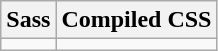<table class="wikitable">
<tr>
<th>Sass</th>
<th>Compiled CSS</th>
</tr>
<tr>
<td style="vertical-align: top;"></td>
<td style="vertical-align: top;"></td>
</tr>
</table>
